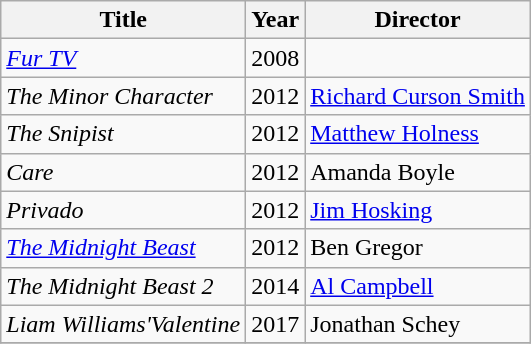<table class="wikitable">
<tr>
<th>Title</th>
<th>Year</th>
<th>Director</th>
</tr>
<tr>
<td><em><a href='#'>Fur TV</a></em></td>
<td>2008</td>
<td></td>
</tr>
<tr>
<td><em>The Minor Character</em></td>
<td>2012</td>
<td><a href='#'>Richard Curson Smith</a></td>
</tr>
<tr>
<td><em>The Snipist</em></td>
<td>2012</td>
<td><a href='#'>Matthew Holness</a></td>
</tr>
<tr>
<td><em>Care</em></td>
<td>2012</td>
<td>Amanda Boyle</td>
</tr>
<tr>
<td><em>Privado</em></td>
<td>2012</td>
<td><a href='#'>Jim Hosking</a></td>
</tr>
<tr>
<td><em><a href='#'>The Midnight Beast</a></em></td>
<td>2012</td>
<td>Ben Gregor</td>
</tr>
<tr>
<td><em>The Midnight Beast 2</em></td>
<td>2014</td>
<td><a href='#'>Al Campbell</a></td>
</tr>
<tr>
<td><em>Liam Williams'Valentine</em></td>
<td>2017</td>
<td>Jonathan Schey</td>
</tr>
<tr>
</tr>
</table>
